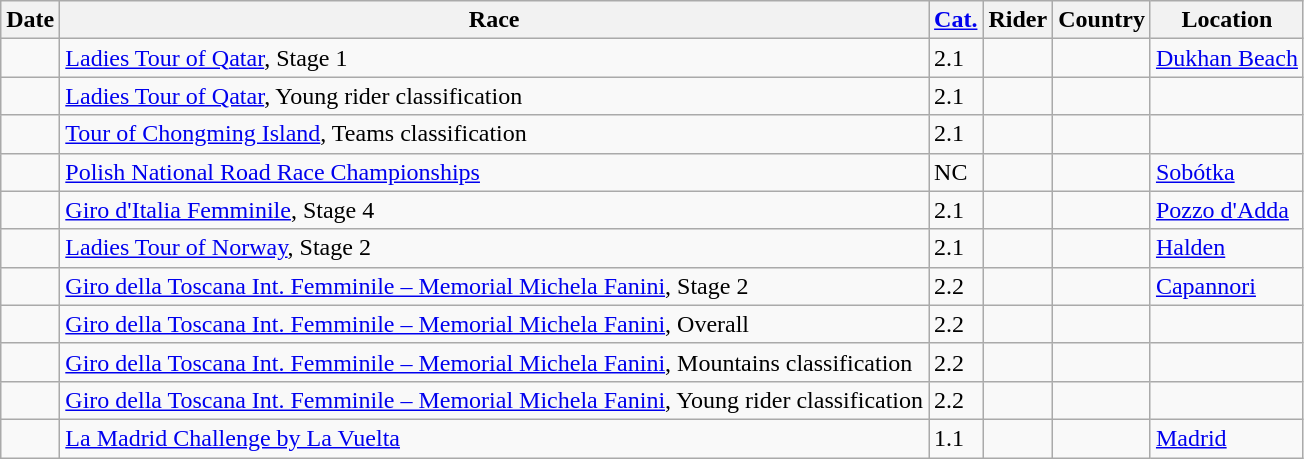<table class="wikitable sortable">
<tr>
<th>Date</th>
<th>Race</th>
<th><a href='#'>Cat.</a></th>
<th>Rider</th>
<th>Country</th>
<th>Location</th>
</tr>
<tr>
<td></td>
<td><a href='#'>Ladies Tour of Qatar</a>, Stage 1</td>
<td>2.1</td>
<td></td>
<td></td>
<td><a href='#'>Dukhan Beach</a></td>
</tr>
<tr>
<td></td>
<td><a href='#'>Ladies Tour of Qatar</a>, Young rider classification</td>
<td>2.1</td>
<td></td>
<td></td>
<td></td>
</tr>
<tr>
<td></td>
<td><a href='#'>Tour of Chongming Island</a>, Teams classification</td>
<td>2.1</td>
<td align="center"></td>
<td></td>
<td></td>
</tr>
<tr>
<td></td>
<td><a href='#'>Polish National Road Race Championships</a></td>
<td>NC</td>
<td></td>
<td></td>
<td><a href='#'>Sobótka</a></td>
</tr>
<tr>
<td></td>
<td><a href='#'>Giro d'Italia Femminile</a>, Stage 4</td>
<td>2.1</td>
<td></td>
<td></td>
<td><a href='#'>Pozzo d'Adda</a></td>
</tr>
<tr>
<td></td>
<td><a href='#'>Ladies Tour of Norway</a>, Stage 2</td>
<td>2.1</td>
<td></td>
<td></td>
<td><a href='#'>Halden</a></td>
</tr>
<tr>
<td></td>
<td><a href='#'>Giro della Toscana Int. Femminile – Memorial Michela Fanini</a>, Stage 2</td>
<td>2.2</td>
<td></td>
<td></td>
<td><a href='#'>Capannori</a></td>
</tr>
<tr>
<td></td>
<td><a href='#'>Giro della Toscana Int. Femminile – Memorial Michela Fanini</a>, Overall</td>
<td>2.2</td>
<td></td>
<td></td>
<td></td>
</tr>
<tr>
<td></td>
<td><a href='#'>Giro della Toscana Int. Femminile – Memorial Michela Fanini</a>, Mountains classification</td>
<td>2.2</td>
<td></td>
<td></td>
<td></td>
</tr>
<tr>
<td></td>
<td><a href='#'>Giro della Toscana Int. Femminile – Memorial Michela Fanini</a>, Young rider classification</td>
<td>2.2</td>
<td></td>
<td></td>
<td></td>
</tr>
<tr>
<td></td>
<td><a href='#'>La Madrid Challenge by La Vuelta</a></td>
<td>1.1</td>
<td></td>
<td></td>
<td><a href='#'>Madrid</a></td>
</tr>
</table>
